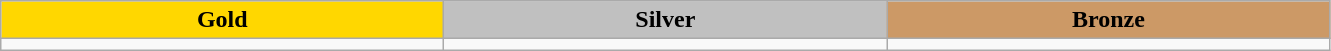<table class="wikitable">
<tr align="center">
<td bgcolor="gold" style="width:18em"><strong>Gold</strong></td>
<td bgcolor="silver" style="width:18em"><strong>Silver</strong></td>
<td bgcolor="CC9966" style="width:18em"><strong>Bronze</strong></td>
</tr>
<tr valign="top">
<td></td>
<td></td>
<td></td>
</tr>
</table>
